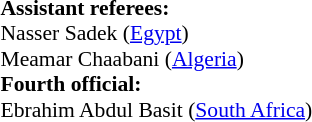<table width=50% style="font-size: 90%">
<tr>
<td><br><strong>Assistant referees:</strong>
<br>Nasser Sadek (<a href='#'>Egypt</a>)
<br>Meamar Chaabani (<a href='#'>Algeria</a>)
<br><strong>Fourth official:</strong>
<br>Ebrahim Abdul Basit (<a href='#'>South Africa</a>)</td>
</tr>
</table>
